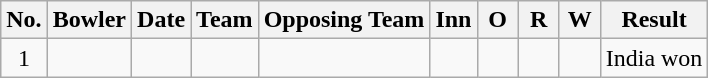<table class="wikitable sortable" style="text-align:center">
<tr>
<th>No.</th>
<th>Bowler</th>
<th>Date</th>
<th>Team</th>
<th>Opposing Team</th>
<th scope="col" style="width:20px;">Inn</th>
<th scope="col" style="width:20px;">O</th>
<th scope="col" style="width:20px;">R</th>
<th scope="col" style="width:20px;">W</th>
<th>Result</th>
</tr>
<tr>
<td>1</td>
<td></td>
<td></td>
<td></td>
<td></td>
<td></td>
<td></td>
<td></td>
<td></td>
<td>India won</td>
</tr>
</table>
